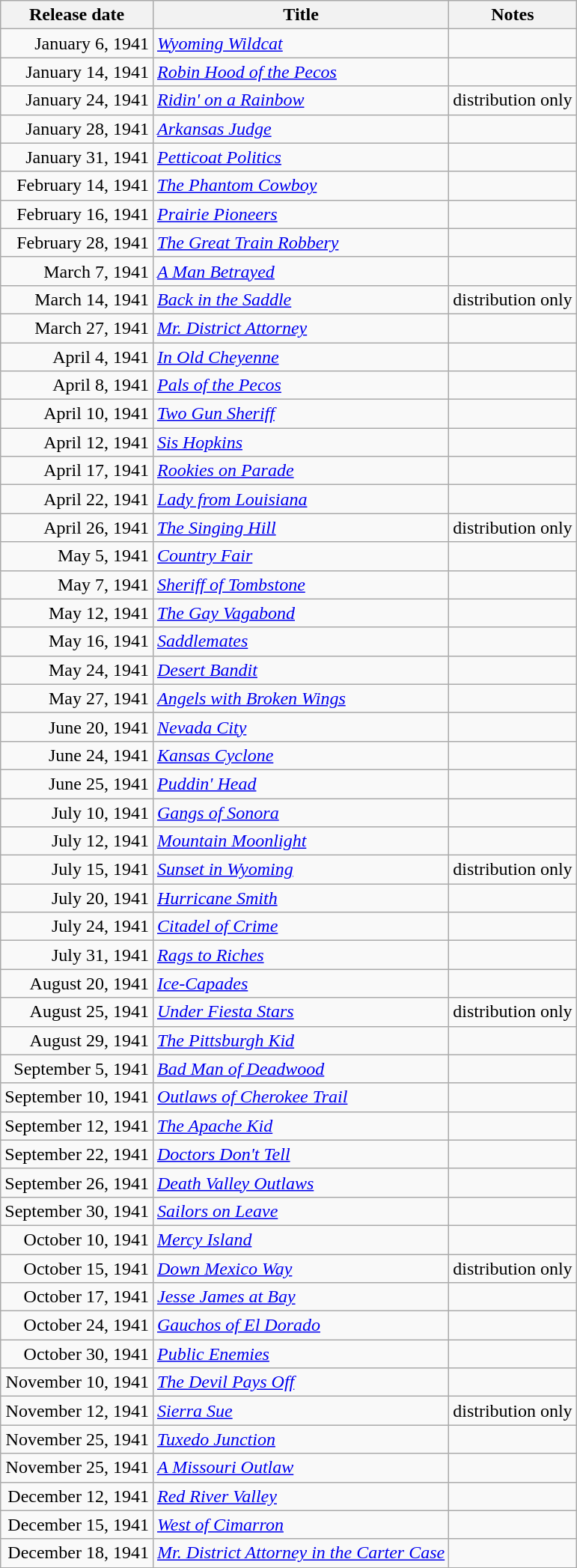<table class="wikitable sortable">
<tr>
<th>Release date</th>
<th>Title</th>
<th>Notes</th>
</tr>
<tr>
<td align="right">January 6, 1941</td>
<td><em><a href='#'>Wyoming Wildcat</a></em></td>
<td></td>
</tr>
<tr>
<td align="right">January 14, 1941</td>
<td><em><a href='#'>Robin Hood of the Pecos</a></em></td>
<td></td>
</tr>
<tr>
<td align="right">January 24, 1941</td>
<td><em><a href='#'>Ridin' on a Rainbow</a></em></td>
<td>distribution only</td>
</tr>
<tr>
<td align="right">January 28, 1941</td>
<td><em><a href='#'>Arkansas Judge</a></em></td>
<td></td>
</tr>
<tr>
<td align="right">January 31, 1941</td>
<td><em><a href='#'>Petticoat Politics</a></em></td>
<td></td>
</tr>
<tr>
<td align="right">February 14, 1941</td>
<td><em><a href='#'>The Phantom Cowboy</a></em></td>
<td></td>
</tr>
<tr>
<td align="right">February 16, 1941</td>
<td><em><a href='#'>Prairie Pioneers</a></em></td>
<td></td>
</tr>
<tr>
<td align="right">February 28, 1941</td>
<td><em><a href='#'>The Great Train Robbery</a></em></td>
<td></td>
</tr>
<tr>
<td align="right">March 7, 1941</td>
<td><em><a href='#'>A Man Betrayed</a></em></td>
<td></td>
</tr>
<tr>
<td align="right">March 14, 1941</td>
<td><em><a href='#'>Back in the Saddle</a></em></td>
<td>distribution only</td>
</tr>
<tr>
<td align="right">March 27, 1941</td>
<td><em><a href='#'>Mr. District Attorney</a></em></td>
<td></td>
</tr>
<tr>
<td align="right">April 4, 1941</td>
<td><em><a href='#'>In Old Cheyenne</a></em></td>
<td></td>
</tr>
<tr>
<td align="right">April 8, 1941</td>
<td><em><a href='#'>Pals of the Pecos</a></em></td>
<td></td>
</tr>
<tr>
<td align="right">April 10, 1941</td>
<td><em><a href='#'>Two Gun Sheriff</a></em></td>
<td></td>
</tr>
<tr>
<td align="right">April 12, 1941</td>
<td><em><a href='#'>Sis Hopkins</a></em></td>
<td></td>
</tr>
<tr>
<td align="right">April 17, 1941</td>
<td><em><a href='#'>Rookies on Parade</a></em></td>
<td></td>
</tr>
<tr>
<td align="right">April 22, 1941</td>
<td><em><a href='#'>Lady from Louisiana</a></em></td>
<td></td>
</tr>
<tr>
<td align="right">April 26, 1941</td>
<td><em><a href='#'>The Singing Hill</a></em></td>
<td>distribution only</td>
</tr>
<tr>
<td align="right">May 5, 1941</td>
<td><em><a href='#'>Country Fair</a></em></td>
<td></td>
</tr>
<tr>
<td align="right">May 7, 1941</td>
<td><em><a href='#'>Sheriff of Tombstone</a></em></td>
<td></td>
</tr>
<tr>
<td align="right">May 12, 1941</td>
<td><em><a href='#'>The Gay Vagabond</a></em></td>
<td></td>
</tr>
<tr>
<td align="right">May 16, 1941</td>
<td><em><a href='#'>Saddlemates</a></em></td>
<td></td>
</tr>
<tr>
<td align="right">May 24, 1941</td>
<td><em><a href='#'>Desert Bandit</a></em></td>
<td></td>
</tr>
<tr>
<td align="right">May 27, 1941</td>
<td><em><a href='#'>Angels with Broken Wings</a></em></td>
<td></td>
</tr>
<tr>
<td align="right">June 20, 1941</td>
<td><em><a href='#'>Nevada City</a></em></td>
<td></td>
</tr>
<tr>
<td align="right">June 24, 1941</td>
<td><em><a href='#'>Kansas Cyclone</a></em></td>
<td></td>
</tr>
<tr>
<td align="right">June 25, 1941</td>
<td><em><a href='#'>Puddin' Head</a></em></td>
<td></td>
</tr>
<tr>
<td align="right">July 10, 1941</td>
<td><em><a href='#'>Gangs of Sonora</a></em></td>
<td></td>
</tr>
<tr>
<td align="right">July 12, 1941</td>
<td><em><a href='#'>Mountain Moonlight</a></em></td>
<td></td>
</tr>
<tr>
<td align="right">July 15, 1941</td>
<td><em><a href='#'>Sunset in Wyoming</a></em></td>
<td>distribution only</td>
</tr>
<tr>
<td align="right">July 20, 1941</td>
<td><em><a href='#'>Hurricane Smith</a></em></td>
<td></td>
</tr>
<tr>
<td align="right">July 24, 1941</td>
<td><em><a href='#'>Citadel of Crime</a></em></td>
<td></td>
</tr>
<tr>
<td align="right">July 31, 1941</td>
<td><em><a href='#'>Rags to Riches</a></em></td>
<td></td>
</tr>
<tr>
<td align="right">August 20, 1941</td>
<td><em><a href='#'>Ice-Capades</a></em></td>
<td></td>
</tr>
<tr>
<td align="right">August 25, 1941</td>
<td><em><a href='#'>Under Fiesta Stars</a></em></td>
<td>distribution only</td>
</tr>
<tr>
<td align="right">August 29, 1941</td>
<td><em><a href='#'>The Pittsburgh Kid</a></em></td>
<td></td>
</tr>
<tr>
<td align="right">September 5, 1941</td>
<td><em><a href='#'>Bad Man of Deadwood</a></em></td>
<td></td>
</tr>
<tr>
<td align="right">September 10, 1941</td>
<td><em><a href='#'>Outlaws of Cherokee Trail</a></em></td>
<td></td>
</tr>
<tr>
<td align="right">September 12, 1941</td>
<td><em><a href='#'>The Apache Kid</a></em></td>
<td></td>
</tr>
<tr>
<td align="right">September 22, 1941</td>
<td><em><a href='#'>Doctors Don't Tell</a></em></td>
<td></td>
</tr>
<tr>
<td align="right">September 26, 1941</td>
<td><em><a href='#'>Death Valley Outlaws</a></em></td>
<td></td>
</tr>
<tr>
<td align="right">September 30, 1941</td>
<td><em><a href='#'>Sailors on Leave</a></em></td>
<td></td>
</tr>
<tr>
<td align="right">October 10, 1941</td>
<td><em><a href='#'>Mercy Island</a></em></td>
<td></td>
</tr>
<tr>
<td align="right">October 15, 1941</td>
<td><em><a href='#'>Down Mexico Way</a></em></td>
<td>distribution only</td>
</tr>
<tr>
<td align="right">October 17, 1941</td>
<td><em><a href='#'>Jesse James at Bay</a></em></td>
<td></td>
</tr>
<tr>
<td align="right">October 24, 1941</td>
<td><em><a href='#'>Gauchos of El Dorado</a></em></td>
<td></td>
</tr>
<tr>
<td align="right">October 30, 1941</td>
<td><em><a href='#'>Public Enemies</a></em></td>
<td></td>
</tr>
<tr>
<td align="right">November 10, 1941</td>
<td><em><a href='#'>The Devil Pays Off</a></em></td>
<td></td>
</tr>
<tr>
<td align="right">November 12, 1941</td>
<td><em><a href='#'>Sierra Sue</a></em></td>
<td>distribution only</td>
</tr>
<tr>
<td align="right">November 25, 1941</td>
<td><em><a href='#'>Tuxedo Junction</a></em></td>
<td></td>
</tr>
<tr>
<td align="right">November 25, 1941</td>
<td><em><a href='#'>A Missouri Outlaw</a></em></td>
<td></td>
</tr>
<tr>
<td align="right">December 12, 1941</td>
<td><em><a href='#'>Red River Valley</a></em></td>
<td></td>
</tr>
<tr>
<td align="right">December 15, 1941</td>
<td><em><a href='#'>West of Cimarron</a></em></td>
<td></td>
</tr>
<tr>
<td align="right">December 18, 1941</td>
<td><em><a href='#'>Mr. District Attorney in the Carter Case</a></em></td>
<td></td>
</tr>
<tr>
</tr>
</table>
